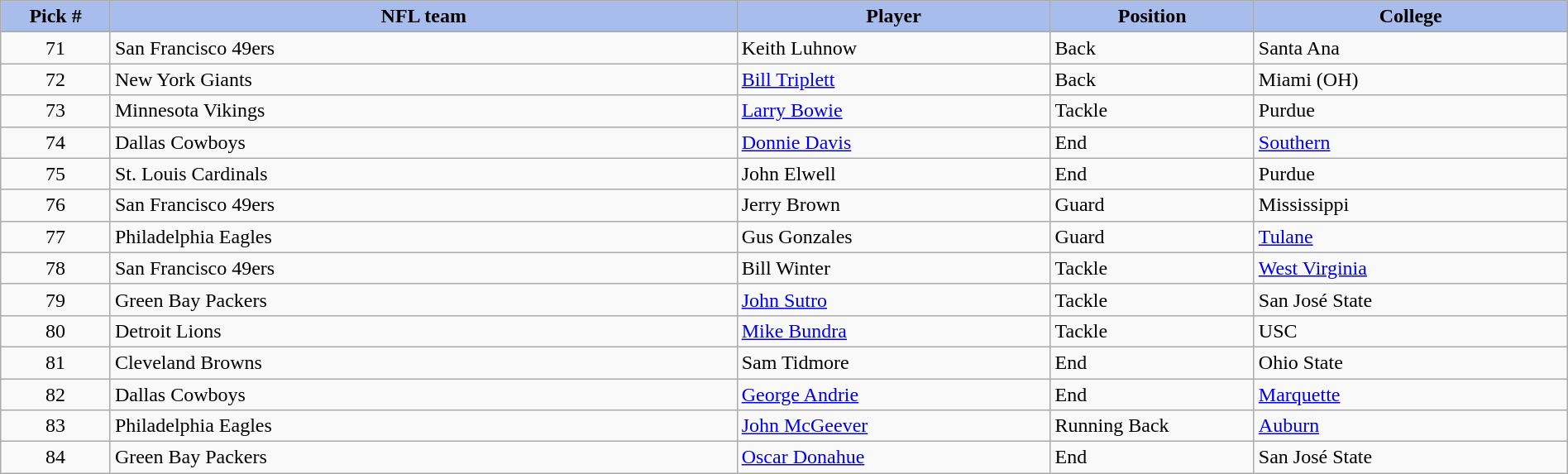<table class="wikitable sortable sortable" style="width: 100%">
<tr>
<th style="background:#a8bdec; width:7%;">Pick #</th>
<th style="width:40%; background:#a8bdec;">NFL team</th>
<th style="width:20%; background:#a8bdec;">Player</th>
<th style="width:13%; background:#a8bdec;">Position</th>
<th style="background:#A8BDEC;">College</th>
</tr>
<tr>
<td align=center>71</td>
<td>San Francisco 49ers</td>
<td>Keith Luhnow</td>
<td>Back</td>
<td>Santa Ana</td>
</tr>
<tr>
<td align=center>72</td>
<td>New York Giants</td>
<td><a href='#'>Bill Triplett</a></td>
<td>Back</td>
<td>Miami (OH)</td>
</tr>
<tr>
<td align=center>73</td>
<td>Minnesota Vikings</td>
<td><a href='#'>Larry Bowie</a></td>
<td>Tackle</td>
<td>Purdue</td>
</tr>
<tr>
<td align=center>74</td>
<td>Dallas Cowboys</td>
<td><a href='#'>Donnie Davis</a></td>
<td>End</td>
<td><a href='#'>Southern</a></td>
</tr>
<tr>
<td align=center>75</td>
<td>St. Louis Cardinals</td>
<td>John Elwell</td>
<td>End</td>
<td>Purdue</td>
</tr>
<tr>
<td align=center>76</td>
<td>San Francisco 49ers</td>
<td>Jerry Brown</td>
<td>Guard</td>
<td>Mississippi</td>
</tr>
<tr>
<td align=center>77</td>
<td>Philadelphia Eagles</td>
<td>Gus Gonzales</td>
<td>Guard</td>
<td><a href='#'>Tulane</a></td>
</tr>
<tr>
<td align=center>78</td>
<td>San Francisco 49ers</td>
<td>Bill Winter</td>
<td>Tackle</td>
<td><a href='#'>West Virginia</a></td>
</tr>
<tr>
<td align=center>79</td>
<td>Green Bay Packers</td>
<td><a href='#'>John Sutro</a></td>
<td>Tackle</td>
<td>San José State</td>
</tr>
<tr>
<td align=center>80</td>
<td>Detroit Lions</td>
<td><a href='#'>Mike Bundra</a></td>
<td>Tackle</td>
<td>USC</td>
</tr>
<tr>
<td align=center>81</td>
<td>Cleveland Browns</td>
<td>Sam Tidmore</td>
<td>End</td>
<td>Ohio State</td>
</tr>
<tr>
<td align=center>82</td>
<td>Dallas Cowboys</td>
<td><a href='#'>George Andrie</a></td>
<td>End</td>
<td><a href='#'>Marquette</a></td>
</tr>
<tr>
<td align=center>83</td>
<td>Philadelphia Eagles</td>
<td><a href='#'>John McGeever</a></td>
<td>Running Back</td>
<td><a href='#'>Auburn</a></td>
</tr>
<tr>
<td align=center>84</td>
<td>Green Bay Packers</td>
<td><a href='#'>Oscar Donahue</a></td>
<td>End</td>
<td>San José State</td>
</tr>
</table>
